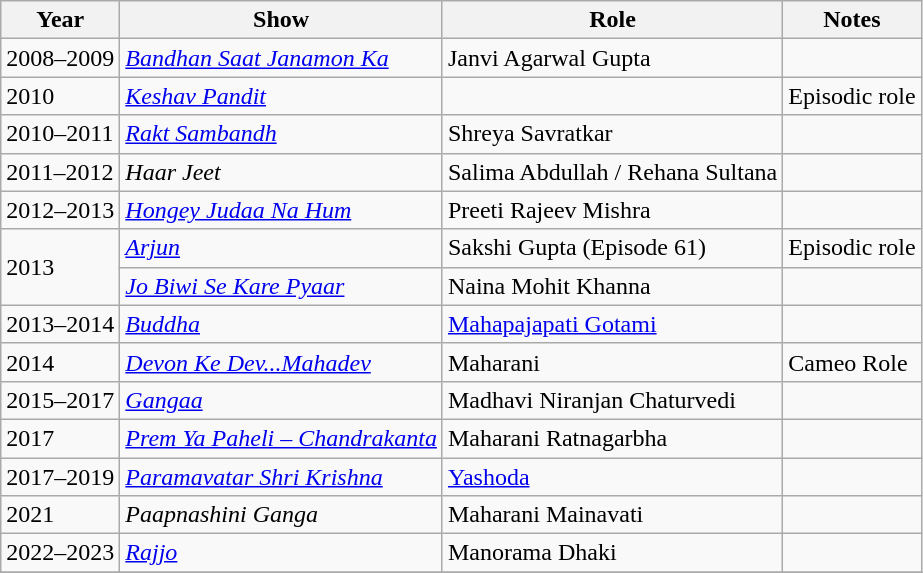<table class="wikitable sortable">
<tr>
<th>Year</th>
<th>Show</th>
<th>Role</th>
<th>Notes</th>
</tr>
<tr>
<td>2008–2009</td>
<td><em><a href='#'>Bandhan Saat Janamon Ka</a></em></td>
<td>Janvi Agarwal Gupta</td>
<td></td>
</tr>
<tr>
<td>2010</td>
<td><em><a href='#'>Keshav Pandit</a></em></td>
<td></td>
<td>Episodic role</td>
</tr>
<tr>
<td>2010–2011</td>
<td><em><a href='#'>Rakt Sambandh</a></em></td>
<td>Shreya Savratkar</td>
<td></td>
</tr>
<tr>
<td>2011–2012</td>
<td><em>Haar Jeet</em></td>
<td>Salima Abdullah / Rehana Sultana</td>
<td></td>
</tr>
<tr>
<td>2012–2013</td>
<td><em><a href='#'>Hongey Judaa Na Hum</a></em></td>
<td>Preeti Rajeev Mishra</td>
<td></td>
</tr>
<tr>
<td rowspan = "2">2013</td>
<td><em><a href='#'>Arjun</a></em></td>
<td>Sakshi Gupta (Episode 61)</td>
<td>Episodic role</td>
</tr>
<tr>
<td><em><a href='#'>Jo Biwi Se Kare Pyaar</a></em></td>
<td>Naina Mohit Khanna</td>
<td></td>
</tr>
<tr>
<td>2013–2014</td>
<td><em><a href='#'>Buddha</a></em></td>
<td><a href='#'>Mahapajapati Gotami</a></td>
<td></td>
</tr>
<tr>
<td>2014</td>
<td><em><a href='#'>Devon Ke Dev...Mahadev</a></em></td>
<td>Maharani</td>
<td>Cameo Role</td>
</tr>
<tr>
<td>2015–2017</td>
<td><em><a href='#'>Gangaa</a></em></td>
<td>Madhavi Niranjan Chaturvedi</td>
<td></td>
</tr>
<tr>
<td>2017</td>
<td><em><a href='#'>Prem Ya Paheli – Chandrakanta</a></em></td>
<td>Maharani Ratnagarbha</td>
<td></td>
</tr>
<tr>
<td>2017–2019</td>
<td><em><a href='#'>Paramavatar Shri Krishna</a></em></td>
<td><a href='#'>Yashoda</a></td>
<td></td>
</tr>
<tr>
<td>2021</td>
<td><em>Paapnashini Ganga</em></td>
<td>Maharani Mainavati</td>
<td></td>
</tr>
<tr>
<td>2022–2023</td>
<td><em><a href='#'>Rajjo</a></em></td>
<td>Manorama Dhaki</td>
<td></td>
</tr>
<tr>
</tr>
</table>
